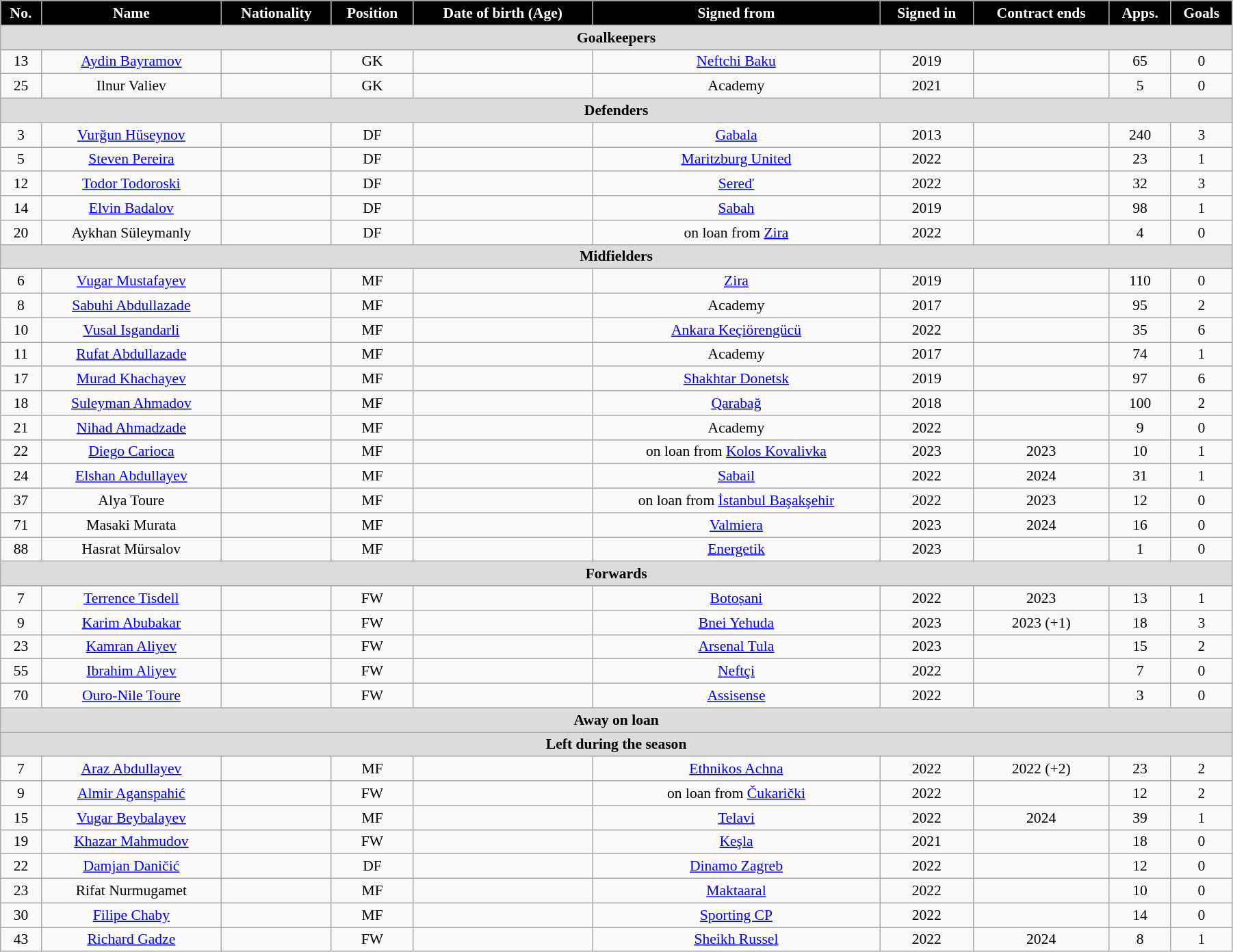<table class="wikitable"  style="text-align:center; font-size:90%; width:95%;">
<tr>
<th style="background:#000000; color:#FFFFFF; text-align:center;">No.</th>
<th style="background:#000000; color:#FFFFFF; text-align:center;">Name</th>
<th style="background:#000000; color:#FFFFFF; text-align:center;">Nationality</th>
<th style="background:#000000; color:#FFFFFF; text-align:center;">Position</th>
<th style="background:#000000; color:#FFFFFF; text-align:center;">Date of birth (Age)</th>
<th style="background:#000000; color:#FFFFFF; text-align:center;">Signed from</th>
<th style="background:#000000; color:#FFFFFF; text-align:center;">Signed in</th>
<th style="background:#000000; color:#FFFFFF; text-align:center;">Contract ends</th>
<th style="background:#000000; color:#FFFFFF; text-align:center;">Apps.</th>
<th style="background:#000000; color:#FFFFFF; text-align:center;">Goals</th>
</tr>
<tr>
<th colspan="11"  style="background:#dcdcdc; text-align:center;">Goalkeepers</th>
</tr>
<tr>
<td>13</td>
<td><a href='#'>Aydin Bayramov</a></td>
<td></td>
<td>GK</td>
<td></td>
<td><a href='#'>Neftchi Baku</a></td>
<td>2019</td>
<td></td>
<td>65</td>
<td>0</td>
</tr>
<tr>
<td>25</td>
<td>Ilnur Valiev</td>
<td></td>
<td>GK</td>
<td></td>
<td>Academy</td>
<td>2021</td>
<td></td>
<td>5</td>
<td>0</td>
</tr>
<tr>
<th colspan="11"  style="background:#dcdcdc; text-align:center;">Defenders</th>
</tr>
<tr>
<td>3</td>
<td><a href='#'>Vurğun Hüseynov</a></td>
<td></td>
<td>DF</td>
<td></td>
<td><a href='#'>Gabala</a></td>
<td>2013</td>
<td></td>
<td>240</td>
<td>3</td>
</tr>
<tr>
<td>5</td>
<td><a href='#'>Steven Pereira</a></td>
<td></td>
<td>DF</td>
<td></td>
<td><a href='#'>Maritzburg United</a></td>
<td>2022</td>
<td></td>
<td>23</td>
<td>1</td>
</tr>
<tr>
<td>12</td>
<td><a href='#'>Todor Todoroski</a></td>
<td></td>
<td>DF</td>
<td></td>
<td><a href='#'>Sereď</a></td>
<td>2022</td>
<td></td>
<td>32</td>
<td>3</td>
</tr>
<tr>
<td>14</td>
<td><a href='#'>Elvin Badalov</a></td>
<td></td>
<td>DF</td>
<td></td>
<td><a href='#'>Sabah</a></td>
<td>2019</td>
<td></td>
<td>98</td>
<td>1</td>
</tr>
<tr>
<td>20</td>
<td>Aykhan Süleymanly</td>
<td></td>
<td>DF</td>
<td></td>
<td>on loan from <a href='#'>Zira</a></td>
<td>2022</td>
<td></td>
<td>4</td>
<td>0</td>
</tr>
<tr>
<th colspan="11"  style="background:#dcdcdc; text-align:center;">Midfielders</th>
</tr>
<tr>
<td>6</td>
<td><a href='#'>Vugar Mustafayev</a></td>
<td></td>
<td>MF</td>
<td></td>
<td><a href='#'>Zira</a></td>
<td>2019</td>
<td></td>
<td>110</td>
<td>0</td>
</tr>
<tr>
<td>8</td>
<td><a href='#'>Sabuhi Abdullazade</a></td>
<td></td>
<td>MF</td>
<td></td>
<td>Academy</td>
<td>2017</td>
<td></td>
<td>95</td>
<td>2</td>
</tr>
<tr>
<td>10</td>
<td><a href='#'>Vusal Isgandarli</a></td>
<td></td>
<td>MF</td>
<td></td>
<td><a href='#'>Ankara Keçiörengücü</a></td>
<td>2022</td>
<td></td>
<td>35</td>
<td>6</td>
</tr>
<tr>
<td>11</td>
<td><a href='#'>Rufat Abdullazade</a></td>
<td></td>
<td>MF</td>
<td></td>
<td>Academy</td>
<td>2017</td>
<td></td>
<td>74</td>
<td>1</td>
</tr>
<tr>
<td>17</td>
<td><a href='#'>Murad Khachayev</a></td>
<td></td>
<td>MF</td>
<td></td>
<td><a href='#'>Shakhtar Donetsk</a></td>
<td>2019</td>
<td></td>
<td>97</td>
<td>6</td>
</tr>
<tr>
<td>18</td>
<td><a href='#'>Suleyman Ahmadov</a></td>
<td></td>
<td>MF</td>
<td></td>
<td><a href='#'>Qarabağ</a></td>
<td>2018</td>
<td></td>
<td>100</td>
<td>2</td>
</tr>
<tr>
<td>21</td>
<td><a href='#'>Nihad Ahmadzade</a></td>
<td></td>
<td>MF</td>
<td></td>
<td>Academy</td>
<td>2022</td>
<td></td>
<td>9</td>
<td>0</td>
</tr>
<tr>
<td>22</td>
<td><a href='#'>Diego Carioca</a></td>
<td></td>
<td>MF</td>
<td></td>
<td>on loan from <a href='#'>Kolos Kovalivka</a></td>
<td>2023</td>
<td>2023</td>
<td>10</td>
<td>1</td>
</tr>
<tr>
<td>24</td>
<td><a href='#'>Elshan Abdullayev</a></td>
<td></td>
<td>MF</td>
<td></td>
<td><a href='#'>Sabail</a></td>
<td>2022</td>
<td>2024</td>
<td>31</td>
<td>1</td>
</tr>
<tr>
<td>37</td>
<td>Alya Toure</td>
<td></td>
<td>MF</td>
<td></td>
<td>on loan from <a href='#'>İstanbul Başakşehir</a></td>
<td>2022</td>
<td>2023</td>
<td>12</td>
<td>0</td>
</tr>
<tr>
<td>71</td>
<td>Masaki Murata</td>
<td></td>
<td>MF</td>
<td></td>
<td><a href='#'>Valmiera</a></td>
<td>2023</td>
<td>2024</td>
<td>16</td>
<td>0</td>
</tr>
<tr>
<td>88</td>
<td>Hasrat Mürsalov</td>
<td></td>
<td>MF</td>
<td></td>
<td><a href='#'>Energetik</a></td>
<td>2023</td>
<td></td>
<td>1</td>
<td>0</td>
</tr>
<tr>
<th colspan="11"  style="background:#dcdcdc; text-align:center;">Forwards</th>
</tr>
<tr>
<td>7</td>
<td><a href='#'>Terrence Tisdell</a></td>
<td></td>
<td>FW</td>
<td></td>
<td><a href='#'>Botoșani</a></td>
<td>2022</td>
<td>2023</td>
<td>13</td>
<td>1</td>
</tr>
<tr>
<td>9</td>
<td><a href='#'>Karim Abubakar</a></td>
<td></td>
<td>FW</td>
<td></td>
<td><a href='#'>Bnei Yehuda</a></td>
<td>2023</td>
<td>2023 (+1)</td>
<td>18</td>
<td>3</td>
</tr>
<tr>
<td>23</td>
<td><a href='#'>Kamran Aliyev</a></td>
<td></td>
<td>FW</td>
<td></td>
<td><a href='#'>Arsenal Tula</a></td>
<td>2023</td>
<td></td>
<td>15</td>
<td>2</td>
</tr>
<tr>
<td>55</td>
<td><a href='#'>Ibrahim Aliyev</a></td>
<td></td>
<td>FW</td>
<td></td>
<td><a href='#'>Neftçi</a></td>
<td>2022</td>
<td></td>
<td>7</td>
<td>0</td>
</tr>
<tr>
<td>70</td>
<td><a href='#'>Ouro-Nile Toure</a></td>
<td></td>
<td>FW</td>
<td></td>
<td><a href='#'>Assisense</a></td>
<td>2022</td>
<td></td>
<td>3</td>
<td>0</td>
</tr>
<tr>
<th colspan="11"  style="background:#dcdcdc; text-align:center;">Away on loan</th>
</tr>
<tr>
<th colspan="11"  style="background:#dcdcdc; text-align:center;">Left during the season</th>
</tr>
<tr>
<td>7</td>
<td><a href='#'>Araz Abdullayev</a></td>
<td></td>
<td>MF</td>
<td></td>
<td><a href='#'>Ethnikos Achna</a></td>
<td>2022</td>
<td>2022 (+2)</td>
<td>23</td>
<td>2</td>
</tr>
<tr>
<td>9</td>
<td><a href='#'>Almir Aganspahić</a></td>
<td></td>
<td>FW</td>
<td></td>
<td>on loan from <a href='#'>Čukarički</a></td>
<td>2022</td>
<td></td>
<td>12</td>
<td>2</td>
</tr>
<tr>
<td>15</td>
<td><a href='#'>Vugar Beybalayev</a></td>
<td></td>
<td>MF</td>
<td></td>
<td><a href='#'>Telavi</a></td>
<td>2022</td>
<td>2024</td>
<td>39</td>
<td>1</td>
</tr>
<tr>
<td>19</td>
<td><a href='#'>Khazar Mahmudov</a></td>
<td></td>
<td>FW</td>
<td></td>
<td><a href='#'>Keşla</a></td>
<td>2021</td>
<td></td>
<td>18</td>
<td>0</td>
</tr>
<tr>
<td>22</td>
<td><a href='#'>Damjan Daničić</a></td>
<td></td>
<td>DF</td>
<td></td>
<td><a href='#'>Dinamo Zagreb</a></td>
<td>2022</td>
<td></td>
<td>12</td>
<td>0</td>
</tr>
<tr>
<td>23</td>
<td>Rifat Nurmugamet</td>
<td></td>
<td>MF</td>
<td></td>
<td><a href='#'>Maktaaral</a></td>
<td>2022</td>
<td></td>
<td>10</td>
<td>0</td>
</tr>
<tr>
<td>30</td>
<td><a href='#'>Filipe Chaby</a></td>
<td></td>
<td>MF</td>
<td></td>
<td><a href='#'>Sporting CP</a></td>
<td>2022</td>
<td></td>
<td>14</td>
<td>0</td>
</tr>
<tr>
<td>43</td>
<td><a href='#'>Richard Gadze</a></td>
<td></td>
<td>FW</td>
<td></td>
<td><a href='#'>Sheikh Russel</a></td>
<td>2022</td>
<td>2024</td>
<td>8</td>
<td>1</td>
</tr>
</table>
